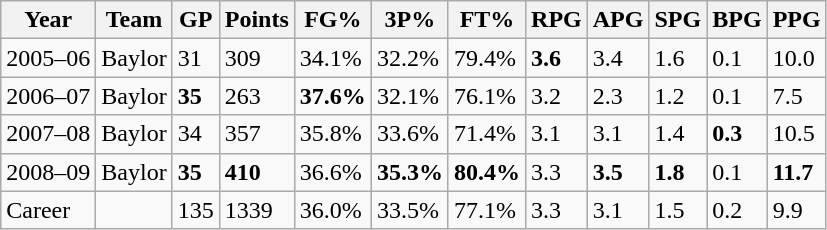<table class="wikitable">
<tr>
<th>Year</th>
<th>Team</th>
<th>GP</th>
<th>Points</th>
<th>FG%</th>
<th>3P%</th>
<th>FT%</th>
<th>RPG</th>
<th>APG</th>
<th>SPG</th>
<th>BPG</th>
<th>PPG</th>
</tr>
<tr>
<td>2005–06</td>
<td>Baylor</td>
<td>31</td>
<td>309</td>
<td>34.1%</td>
<td>32.2%</td>
<td>79.4%</td>
<td><strong>3.6</strong></td>
<td>3.4</td>
<td>1.6</td>
<td>0.1</td>
<td>10.0</td>
</tr>
<tr>
<td>2006–07</td>
<td>Baylor</td>
<td><strong>35</strong></td>
<td>263</td>
<td><strong>37.6%</strong></td>
<td>32.1%</td>
<td>76.1%</td>
<td>3.2</td>
<td>2.3</td>
<td>1.2</td>
<td>0.1</td>
<td>7.5</td>
</tr>
<tr>
<td>2007–08</td>
<td>Baylor</td>
<td>34</td>
<td>357</td>
<td>35.8%</td>
<td>33.6%</td>
<td>71.4%</td>
<td>3.1</td>
<td>3.1</td>
<td>1.4</td>
<td><strong>0.3</strong></td>
<td>10.5</td>
</tr>
<tr>
<td>2008–09</td>
<td>Baylor</td>
<td><strong>35</strong></td>
<td><strong>410</strong></td>
<td>36.6%</td>
<td><strong>35.3%</strong></td>
<td><strong>80.4%</strong></td>
<td>3.3</td>
<td><strong>3.5</strong></td>
<td><strong>1.8</strong></td>
<td>0.1</td>
<td><strong>11.7</strong></td>
</tr>
<tr>
<td>Career</td>
<td></td>
<td>135</td>
<td>1339</td>
<td>36.0%</td>
<td>33.5%</td>
<td>77.1%</td>
<td>3.3</td>
<td>3.1</td>
<td>1.5</td>
<td>0.2</td>
<td>9.9</td>
</tr>
</table>
